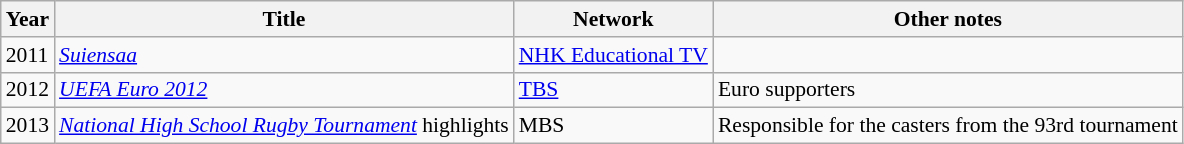<table class="wikitable" style="font-size: 90%;">
<tr>
<th>Year</th>
<th>Title</th>
<th>Network</th>
<th>Other notes</th>
</tr>
<tr>
<td>2011</td>
<td><em><a href='#'>Suiensaa</a></em></td>
<td><a href='#'>NHK Educational TV</a></td>
<td></td>
</tr>
<tr>
<td>2012</td>
<td><em><a href='#'>UEFA Euro 2012</a></em></td>
<td><a href='#'>TBS</a></td>
<td>Euro supporters</td>
</tr>
<tr>
<td>2013</td>
<td><em><a href='#'>National High School Rugby Tournament</a></em> highlights</td>
<td>MBS</td>
<td>Responsible for the casters from the 93rd tournament</td>
</tr>
</table>
